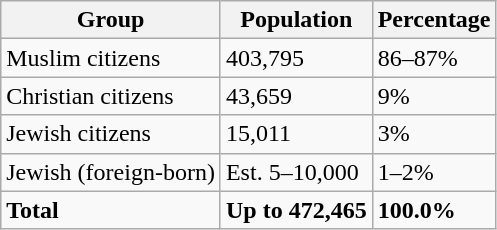<table class="wikitable">
<tr>
<th>Group</th>
<th>Population</th>
<th>Percentage</th>
</tr>
<tr>
<td>Muslim citizens</td>
<td>403,795</td>
<td>86–87%</td>
</tr>
<tr>
<td>Christian citizens</td>
<td>43,659</td>
<td>9%</td>
</tr>
<tr>
<td>Jewish citizens</td>
<td>15,011</td>
<td>3%</td>
</tr>
<tr>
<td>Jewish (foreign-born)</td>
<td>Est. 5–10,000</td>
<td>1–2%</td>
</tr>
<tr>
<td><strong>Total</strong></td>
<td><strong>Up to 472,465</strong></td>
<td><strong>100.0%</strong></td>
</tr>
</table>
